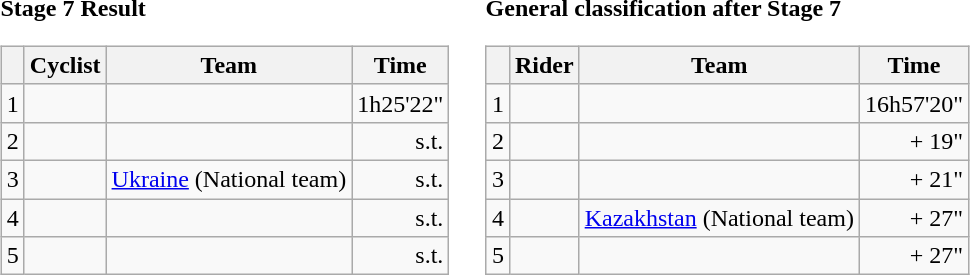<table>
<tr>
<td><strong>Stage 7 Result</strong><br><table class="wikitable">
<tr>
<th></th>
<th>Cyclist</th>
<th>Team</th>
<th>Time</th>
</tr>
<tr>
<td>1</td>
<td></td>
<td></td>
<td style="text-align:right;">1h25'22"</td>
</tr>
<tr>
<td>2</td>
<td></td>
<td></td>
<td style="text-align:right;">s.t.</td>
</tr>
<tr>
<td>3</td>
<td></td>
<td><a href='#'>Ukraine</a> (National team)</td>
<td style="text-align:right;">s.t.</td>
</tr>
<tr>
<td>4</td>
<td>  </td>
<td></td>
<td style="text-align:right;">s.t.</td>
</tr>
<tr>
<td>5</td>
<td></td>
<td></td>
<td style="text-align:right;">s.t.</td>
</tr>
</table>
</td>
<td></td>
<td><strong>General classification after Stage 7</strong><br><table class="wikitable">
<tr>
<th></th>
<th>Rider</th>
<th>Team</th>
<th>Time</th>
</tr>
<tr>
<td>1</td>
<td>  </td>
<td></td>
<td style="text-align:right;">16h57'20"</td>
</tr>
<tr>
<td>2</td>
<td></td>
<td></td>
<td style="text-align:right;">+ 19"</td>
</tr>
<tr>
<td>3</td>
<td></td>
<td></td>
<td style="text-align:right;">+ 21"</td>
</tr>
<tr>
<td>4</td>
<td></td>
<td><a href='#'>Kazakhstan</a> (National team)</td>
<td style="text-align:right;">+ 27"</td>
</tr>
<tr>
<td>5</td>
<td></td>
<td></td>
<td style="text-align:right;">+ 27"</td>
</tr>
</table>
</td>
</tr>
</table>
